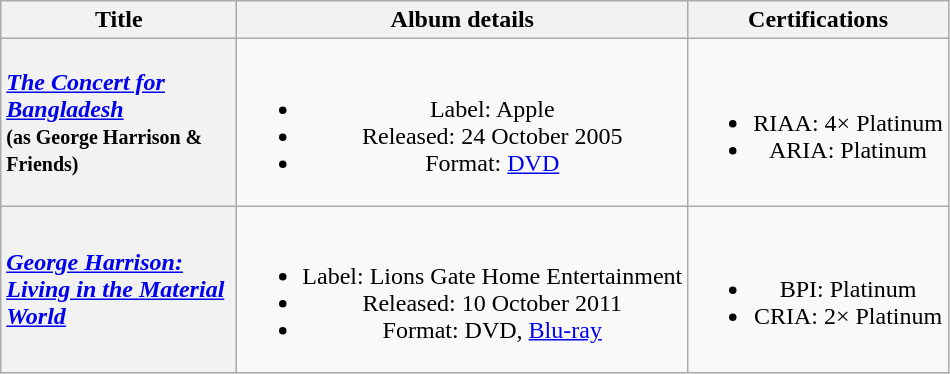<table class="wikitable plainrowheaders" style="text-align:center;">
<tr>
<th scope="col" style="width:150px;">Title</th>
<th scope=col>Album details</th>
<th scope=col>Certifications</th>
</tr>
<tr>
<th scope="row" style="text-align:left;"><em><a href='#'>The Concert for Bangladesh</a></em> <br><small>(as George Harrison & Friends)</small></th>
<td><br><ul><li>Label: Apple</li><li>Released: 24 October 2005</li><li>Format: <a href='#'>DVD</a></li></ul></td>
<td style="text-align:center"><br><ul><li>RIAA: 4× Platinum</li><li>ARIA: Platinum</li></ul></td>
</tr>
<tr>
<th scope="row" style="text-align:left;"><em><a href='#'>George Harrison: Living in the Material World</a></em></th>
<td><br><ul><li>Label: Lions Gate Home Entertainment</li><li>Released: 10 October 2011</li><li>Format: DVD, <a href='#'>Blu-ray</a></li></ul></td>
<td style="text-align:center"><br><ul><li>BPI: Platinum</li><li>CRIA: 2× Platinum</li></ul></td>
</tr>
</table>
